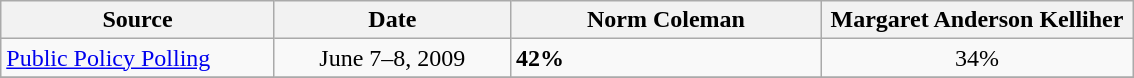<table class="wikitable collapsible">
<tr>
<th width="175px">Source</th>
<th width="150px">Date</th>
<th width="200px" align="center">Norm Coleman</th>
<th width="200px" align="center">Margaret Anderson Kelliher</th>
</tr>
<tr>
<td><a href='#'>Public Policy Polling</a></td>
<td align="center">June 7–8, 2009</td>
<td><strong>42%</strong></td>
<td align="center">34%</td>
</tr>
<tr>
</tr>
</table>
